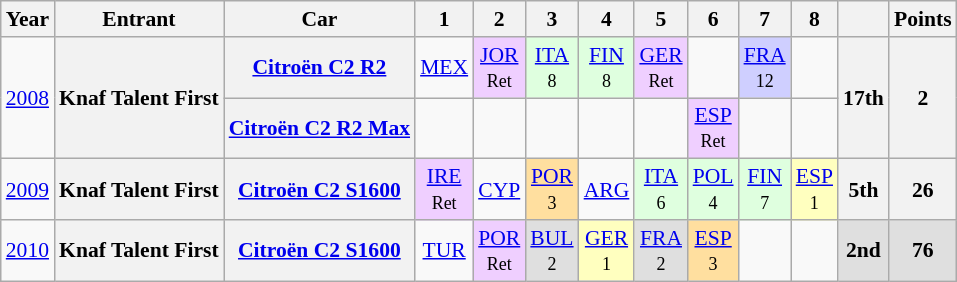<table class="wikitable" border="1" style="text-align:center; font-size:90%;">
<tr>
<th>Year</th>
<th>Entrant</th>
<th>Car</th>
<th>1</th>
<th>2</th>
<th>3</th>
<th>4</th>
<th>5</th>
<th>6</th>
<th>7</th>
<th>8</th>
<th></th>
<th>Points</th>
</tr>
<tr>
<td rowspan=2><a href='#'>2008</a></td>
<th rowspan=2>Knaf Talent First</th>
<th><a href='#'>Citroën C2 R2</a></th>
<td><a href='#'>MEX</a></td>
<td style="background:#EFCFFF;"><a href='#'>JOR</a><br><small>Ret</small></td>
<td style="background:#DFFFDF;"><a href='#'>ITA</a><br><small>8</small></td>
<td style="background:#DFFFDF;"><a href='#'>FIN</a><br><small>8</small></td>
<td style="background:#EFCFFF;"><a href='#'>GER</a><br><small>Ret</small></td>
<td></td>
<td style="background:#CFCFFF;"><a href='#'>FRA</a><br><small>12</small></td>
<td></td>
<th rowspan=2>17th</th>
<th rowspan=2>2</th>
</tr>
<tr>
<th><a href='#'>Citroën C2 R2 Max</a></th>
<td></td>
<td></td>
<td></td>
<td></td>
<td></td>
<td style="background:#EFCFFF;"><a href='#'>ESP</a><br><small>Ret</small></td>
<td></td>
<td></td>
</tr>
<tr>
<td><a href='#'>2009</a></td>
<th>Knaf Talent First</th>
<th><a href='#'>Citroën C2 S1600</a></th>
<td style="background:#EFCFFF;"><a href='#'>IRE</a><br><small>Ret</small></td>
<td><a href='#'>CYP</a></td>
<td style="background:#FFDF9F;"><a href='#'>POR</a><br><small>3</small></td>
<td><a href='#'>ARG</a></td>
<td style="background:#DFFFDF;"><a href='#'>ITA</a><br><small>6</small></td>
<td style="background:#DFFFDF;"><a href='#'>POL</a><br><small>4</small></td>
<td style="background:#DFFFDF;"><a href='#'>FIN</a><br><small>7</small></td>
<td style="background:#FFFFBF;"><a href='#'>ESP</a><br><small>1</small></td>
<th>5th</th>
<th>26</th>
</tr>
<tr>
<td><a href='#'>2010</a></td>
<th>Knaf Talent First</th>
<th><a href='#'>Citroën C2 S1600</a></th>
<td><a href='#'>TUR</a></td>
<td style="background:#EFCFFF;"><a href='#'>POR</a><br><small>Ret</small></td>
<td style="background:#DFDFDF;"><a href='#'>BUL</a><br><small>2</small></td>
<td style="background:#FFFFBF;"><a href='#'>GER</a><br><small>1</small></td>
<td style="background:#DFDFDF;"><a href='#'>FRA</a><br><small>2</small></td>
<td style="background:#FFDF9F;"><a href='#'>ESP</a><br><small>3</small></td>
<td></td>
<td></td>
<td style="background:#DFDFDF;"><strong>2nd</strong></td>
<td style="background:#DFDFDF;"><strong>76</strong></td>
</tr>
</table>
